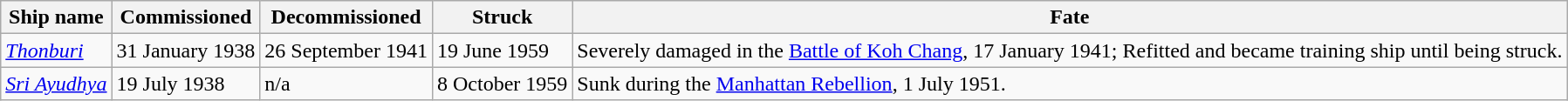<table class="wikitable">
<tr>
<th>Ship name</th>
<th>Commissioned</th>
<th>Decommissioned</th>
<th>Struck</th>
<th>Fate</th>
</tr>
<tr>
<td><a href='#'><em>Thonburi</em></a></td>
<td>31 January 1938</td>
<td>26 September 1941</td>
<td>19 June 1959</td>
<td>Severely damaged in the <a href='#'>Battle of Koh Chang</a>, 17 January 1941; Refitted and became training ship until being struck.</td>
</tr>
<tr>
<td><a href='#'><em>Sri Ayudhya</em></a></td>
<td>19 July 1938</td>
<td>n/a</td>
<td>8 October 1959</td>
<td>Sunk during the <a href='#'>Manhattan Rebellion</a>, 1 July 1951.</td>
</tr>
</table>
